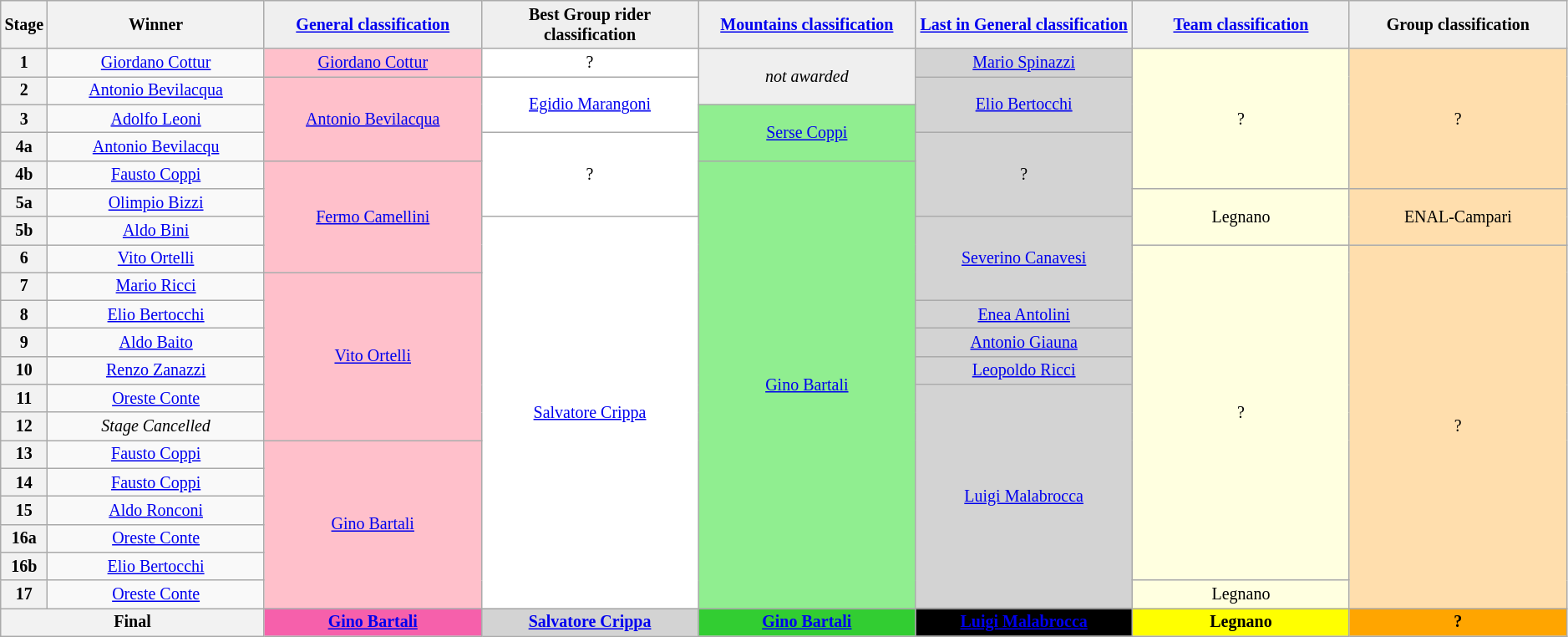<table class="wikitable" style="text-align: center; font-size:smaller;">
<tr style="background:#efefef;">
<th style="width:1%;">Stage</th>
<th style="width:14%;">Winner</th>
<th style="background:#efefef; width:14%;"><a href='#'>General classification</a><br></th>
<th style="background:#efefef; width:14%;">Best Group rider classification</th>
<th style="background:#efefef; width:14%;"><a href='#'>Mountains classification</a></th>
<th style="background:#efefef; width:14%;"><a href='#'>Last in General classification</a><br></th>
<th style="background:#efefef; width:14%;"><a href='#'>Team classification</a></th>
<th style="background:#efefef; width:14%;">Group classification</th>
</tr>
<tr>
<th>1</th>
<td><a href='#'>Giordano Cottur</a></td>
<td style="background:pink;" rowspan="1"><a href='#'>Giordano Cottur</a></td>
<td style="background:white;" rowspan="1">?</td>
<td style="background:#EFEFEF;" rowspan="2"><em>not awarded</em></td>
<td style="background:lightgray;" rowspan="1"><a href='#'>Mario Spinazzi</a></td>
<td style="background:lightyellow;" rowspan="5">?</td>
<td style="background:navajowhite;" rowspan="5">?</td>
</tr>
<tr>
<th>2</th>
<td><a href='#'>Antonio Bevilacqua</a></td>
<td style="background:pink;" rowspan="3"><a href='#'>Antonio Bevilacqua</a></td>
<td style="background:white;" rowspan="2"><a href='#'>Egidio Marangoni</a></td>
<td style="background:lightgray;" rowspan="2"><a href='#'>Elio Bertocchi</a></td>
</tr>
<tr>
<th>3</th>
<td><a href='#'>Adolfo Leoni</a></td>
<td style="background:lightgreen;" rowspan="2"><a href='#'>Serse Coppi</a></td>
</tr>
<tr>
<th>4a</th>
<td><a href='#'>Antonio Bevilacqu</a></td>
<td style="background:white;" rowspan="3">?</td>
<td style="background:lightgray;" rowspan="3">?</td>
</tr>
<tr>
<th>4b</th>
<td><a href='#'>Fausto Coppi</a></td>
<td style="background:pink;" rowspan="4"><a href='#'>Fermo Camellini</a></td>
<td style="background:lightgreen;" rowspan="16"><a href='#'>Gino Bartali</a></td>
</tr>
<tr>
<th>5a</th>
<td><a href='#'>Olimpio Bizzi</a></td>
<td style="background:lightyellow;" rowspan="2">Legnano</td>
<td style="background:navajowhite;" rowspan="2">ENAL-Campari</td>
</tr>
<tr>
<th>5b</th>
<td><a href='#'>Aldo Bini</a></td>
<td style="background:white;" rowspan="14"><a href='#'>Salvatore Crippa</a></td>
<td style="background:lightgray;" rowspan="3"><a href='#'>Severino Canavesi</a></td>
</tr>
<tr>
<th>6</th>
<td><a href='#'>Vito Ortelli</a></td>
<td style="background:lightyellow;" rowspan="12">?</td>
<td style="background:navajowhite;" rowspan="13">?</td>
</tr>
<tr>
<th>7</th>
<td><a href='#'>Mario Ricci</a></td>
<td style="background:pink;" rowspan="6"><a href='#'>Vito Ortelli</a></td>
</tr>
<tr>
<th>8</th>
<td><a href='#'>Elio Bertocchi</a></td>
<td style="background:lightgray;" rowspan="1"><a href='#'>Enea Antolini</a></td>
</tr>
<tr>
<th>9</th>
<td><a href='#'>Aldo Baito</a></td>
<td style="background:lightgray;" rowspan="1"><a href='#'>Antonio Giauna</a></td>
</tr>
<tr>
<th>10</th>
<td><a href='#'>Renzo Zanazzi</a></td>
<td style="background:lightgray;" rowspan="1"><a href='#'>Leopoldo Ricci</a></td>
</tr>
<tr>
<th>11</th>
<td><a href='#'>Oreste Conte</a></td>
<td style="background:lightgray;" rowspan="8"><a href='#'>Luigi Malabrocca</a></td>
</tr>
<tr>
<th>12</th>
<td><em>Stage Cancelled</em></td>
</tr>
<tr>
<th>13</th>
<td><a href='#'>Fausto Coppi</a></td>
<td style="background:pink;" rowspan="6"><a href='#'>Gino Bartali</a></td>
</tr>
<tr>
<th>14</th>
<td><a href='#'>Fausto Coppi</a></td>
</tr>
<tr>
<th>15</th>
<td><a href='#'>Aldo Ronconi</a></td>
</tr>
<tr>
<th>16a</th>
<td><a href='#'>Oreste Conte</a></td>
</tr>
<tr>
<th>16b</th>
<td><a href='#'>Elio Bertocchi</a></td>
</tr>
<tr>
<th>17</th>
<td><a href='#'>Oreste Conte</a></td>
<td style="background:lightyellow;" rowspan="1">Legnano</td>
</tr>
<tr>
<th colspan=2><strong>Final</strong></th>
<th style="background:#F660AB;"><strong><a href='#'>Gino Bartali</a></strong></th>
<th style="background:lightgray;"><a href='#'>Salvatore Crippa</a></th>
<th style="background:#32CD32;"><strong><a href='#'>Gino Bartali</a></strong></th>
<th style="background:black;"><strong><a href='#'>Luigi Malabrocca</a></strong></th>
<th style="background:yellow;"><strong>Legnano</strong></th>
<th style="background:orange;"><strong>?</strong></th>
</tr>
</table>
